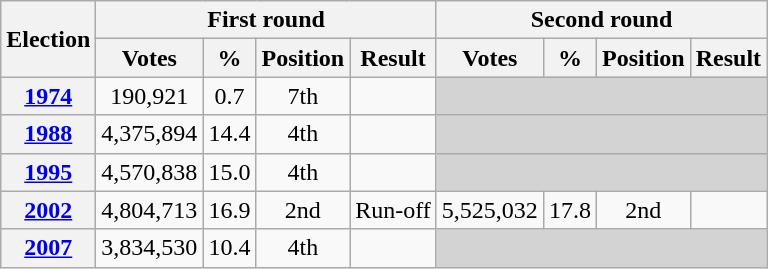<table class=wikitable style="text-align: center;">
<tr>
<th rowspan=2>Election</th>
<th colspan=4>First round</th>
<th colspan=4>Second round</th>
</tr>
<tr>
<th>Votes</th>
<th>%</th>
<th>Position</th>
<th>Result</th>
<th>Votes</th>
<th>%</th>
<th>Position</th>
<th>Result</th>
</tr>
<tr>
<th><a href='#'>1974</a></th>
<td>190,921</td>
<td>0.7</td>
<td>7th</td>
<td></td>
<td colspan=4 bgcolor=lightgrey></td>
</tr>
<tr>
<th><a href='#'>1988</a></th>
<td>4,375,894</td>
<td>14.4</td>
<td>4th</td>
<td></td>
<td colspan=4 bgcolor=lightgrey></td>
</tr>
<tr>
<th><a href='#'>1995</a></th>
<td>4,570,838</td>
<td>15.0</td>
<td>4th</td>
<td></td>
<td colspan=4 bgcolor=lightgrey></td>
</tr>
<tr>
<th><a href='#'>2002</a></th>
<td>4,804,713</td>
<td>16.9</td>
<td>2nd</td>
<td>Run-off</td>
<td>5,525,032</td>
<td>17.8</td>
<td>2nd</td>
<td></td>
</tr>
<tr>
<th><a href='#'>2007</a></th>
<td>3,834,530</td>
<td>10.4</td>
<td>4th</td>
<td></td>
<td colspan=4 bgcolor=lightgrey></td>
</tr>
</table>
